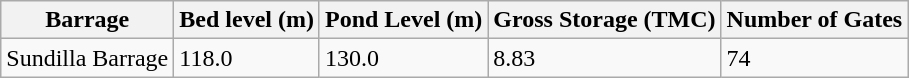<table class="wikitable">
<tr>
<th>Barrage</th>
<th>Bed level (m)</th>
<th>Pond Level (m)</th>
<th>Gross Storage (TMC)</th>
<th>Number of Gates</th>
</tr>
<tr>
<td>Sundilla Barrage</td>
<td>118.0</td>
<td>130.0</td>
<td>8.83</td>
<td>74</td>
</tr>
</table>
